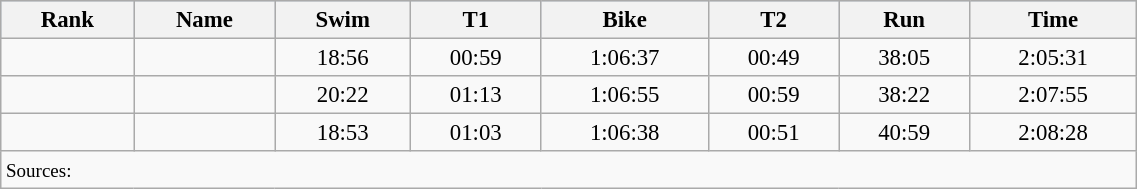<table class="wikitable sortable" style="font-size:95%" width="60%">
<tr bgcolor="lightsteelblue">
<th>Rank</th>
<th>Name</th>
<th>Swim</th>
<th>T1</th>
<th>Bike</th>
<th>T2</th>
<th>Run</th>
<th>Time</th>
</tr>
<tr align="center">
<td></td>
<td align="left"></td>
<td>18:56</td>
<td>00:59</td>
<td>1:06:37</td>
<td>00:49</td>
<td>38:05</td>
<td>2:05:31</td>
</tr>
<tr align="center">
<td></td>
<td align="left"></td>
<td>20:22</td>
<td>01:13</td>
<td>1:06:55</td>
<td>00:59</td>
<td>38:22</td>
<td>2:07:55</td>
</tr>
<tr align="center">
<td></td>
<td align="left"></td>
<td>18:53</td>
<td>01:03</td>
<td>1:06:38</td>
<td>00:51</td>
<td>40:59</td>
<td>2:08:28</td>
</tr>
<tr>
<td colspan="8"><small>Sources:</small></td>
</tr>
</table>
